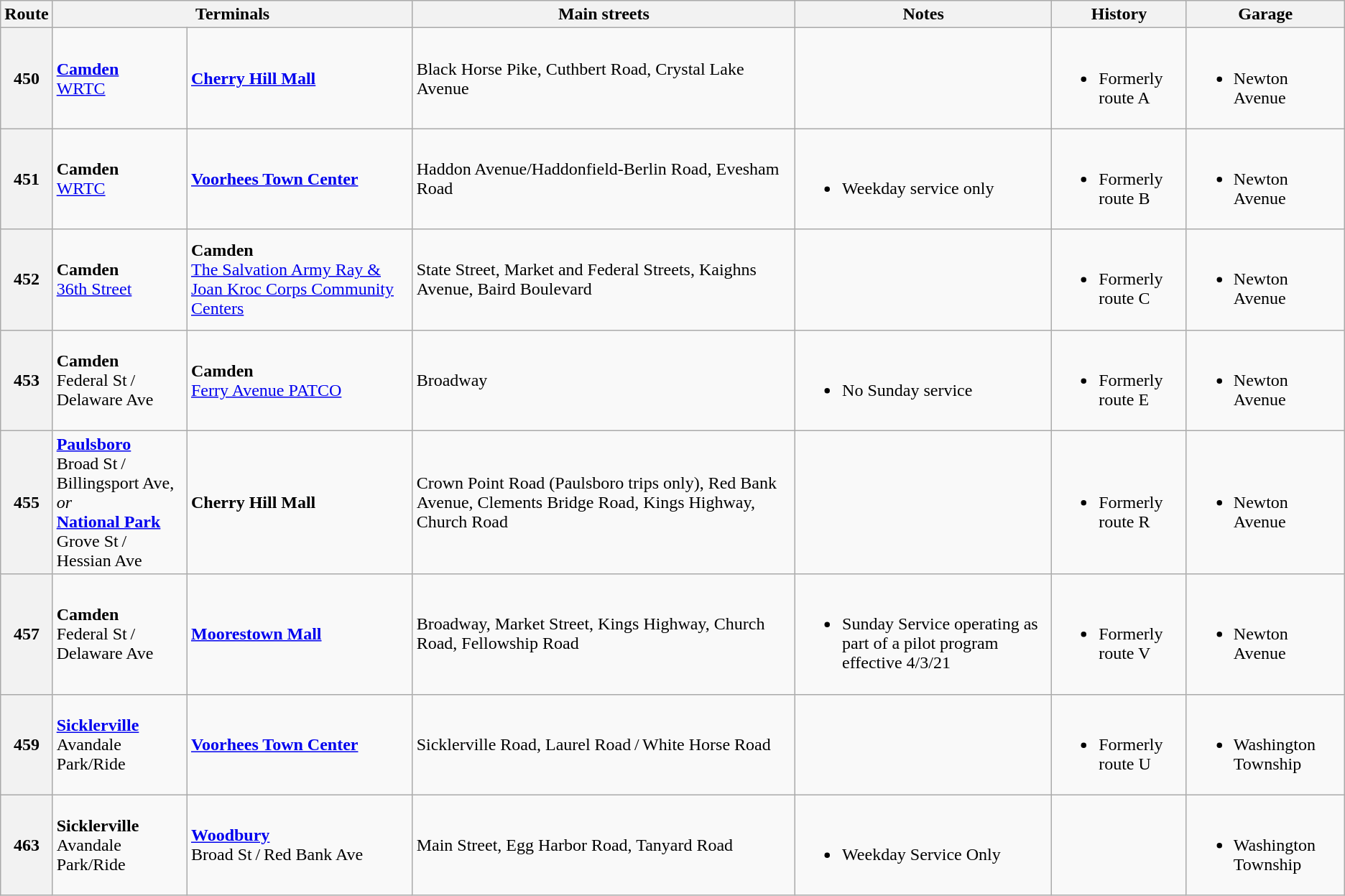<table class="wikitable">
<tr>
<th>Route</th>
<th colspan=2>Terminals</th>
<th>Main streets</th>
<th>Notes</th>
<th>History</th>
<th>Garage</th>
</tr>
<tr>
<th>450</th>
<td><strong><a href='#'>Camden</a></strong><br><a href='#'>WRTC</a></td>
<td><strong><a href='#'>Cherry Hill Mall</a></strong></td>
<td>Black Horse Pike, Cuthbert Road, Crystal Lake Avenue</td>
<td></td>
<td><br><ul><li>Formerly route A</li></ul></td>
<td><br><ul><li>Newton Avenue</li></ul></td>
</tr>
<tr>
<th>451</th>
<td><strong>Camden</strong><br><a href='#'>WRTC</a></td>
<td><strong><a href='#'>Voorhees Town Center</a></strong></td>
<td>Haddon Avenue/Haddonfield-Berlin Road, Evesham Road</td>
<td><br><ul><li>Weekday service only</li></ul></td>
<td><br><ul><li>Formerly route B</li></ul></td>
<td><br><ul><li>Newton Avenue</li></ul></td>
</tr>
<tr>
<th>452</th>
<td><strong>Camden</strong><br><a href='#'>36th Street</a></td>
<td><strong>Camden</strong><br><a href='#'>The Salvation Army Ray & Joan Kroc Corps Community Centers</a></td>
<td>State Street, Market and Federal Streets, Kaighns Avenue, Baird Boulevard</td>
<td></td>
<td><br><ul><li>Formerly route C</li></ul></td>
<td><br><ul><li>Newton Avenue</li></ul></td>
</tr>
<tr>
<th>453</th>
<td><strong>Camden</strong><br>Federal St / Delaware Ave</td>
<td><strong>Camden</strong><br><a href='#'>Ferry Avenue PATCO</a></td>
<td>Broadway</td>
<td><br><ul><li>No Sunday service</li></ul></td>
<td><br><ul><li>Formerly route E</li></ul></td>
<td><br><ul><li>Newton Avenue</li></ul></td>
</tr>
<tr>
<th>455</th>
<td><strong><a href='#'>Paulsboro</a></strong><br>Broad St / Billingsport Ave, <em>or</em><br><strong><a href='#'>National Park</a></strong><br>Grove St / Hessian Ave</td>
<td><strong>Cherry Hill Mall</strong></td>
<td>Crown Point Road (Paulsboro trips only), Red Bank Avenue, Clements Bridge Road, Kings Highway, Church Road</td>
<td></td>
<td><br><ul><li>Formerly route R</li></ul></td>
<td><br><ul><li>Newton Avenue</li></ul></td>
</tr>
<tr>
<th>457</th>
<td><strong>Camden</strong><br>Federal St / Delaware Ave</td>
<td><strong><a href='#'>Moorestown Mall</a></strong></td>
<td>Broadway, Market Street, Kings Highway, Church Road, Fellowship Road</td>
<td><br><ul><li>Sunday Service operating as part of a pilot program effective 4/3/21</li></ul></td>
<td><br><ul><li>Formerly route V</li></ul></td>
<td><br><ul><li>Newton Avenue</li></ul></td>
</tr>
<tr>
<th>459</th>
<td><strong><a href='#'>Sicklerville</a></strong><br>Avandale Park/Ride</td>
<td><strong><a href='#'>Voorhees Town Center</a></strong></td>
<td>Sicklerville Road, Laurel Road / White Horse Road</td>
<td></td>
<td><br><ul><li>Formerly route U</li></ul></td>
<td><br><ul><li>Washington Township</li></ul></td>
</tr>
<tr>
<th>463</th>
<td><strong>Sicklerville</strong><br>Avandale Park/Ride</td>
<td><strong><a href='#'>Woodbury</a></strong><br>Broad St / Red Bank Ave</td>
<td>Main Street, Egg Harbor Road, Tanyard Road</td>
<td><br><ul><li>Weekday Service Only</li></ul></td>
<td></td>
<td><br><ul><li>Washington Township</li></ul></td>
</tr>
</table>
